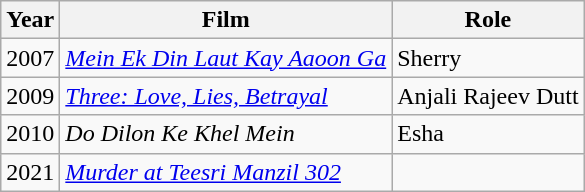<table class="wikitable sortable">
<tr>
<th>Year</th>
<th>Film</th>
<th>Role</th>
</tr>
<tr>
<td>2007</td>
<td><em><a href='#'>Mein Ek Din Laut Kay Aaoon Ga</a></em></td>
<td>Sherry</td>
</tr>
<tr>
<td>2009</td>
<td><em><a href='#'>Three: Love, Lies, Betrayal</a></em></td>
<td>Anjali Rajeev Dutt</td>
</tr>
<tr>
<td>2010</td>
<td><em>Do Dilon Ke Khel Mein</em></td>
<td>Esha</td>
</tr>
<tr>
<td>2021</td>
<td><em><a href='#'>Murder at Teesri Manzil 302</a></em></td>
<td></td>
</tr>
</table>
